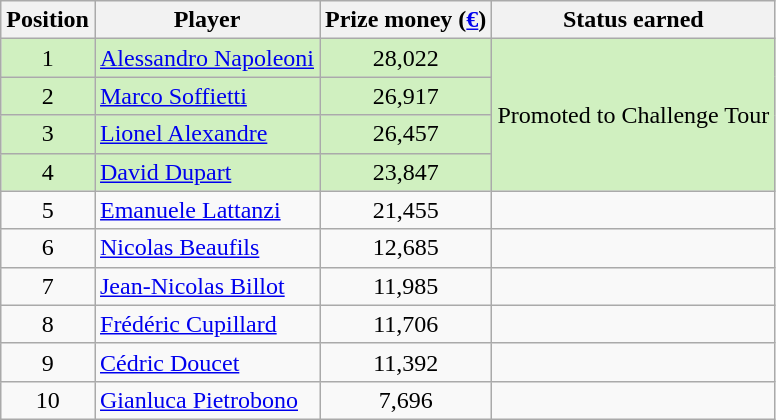<table class=wikitable>
<tr>
<th>Position</th>
<th>Player</th>
<th>Prize money (<a href='#'>€</a>)</th>
<th>Status earned</th>
</tr>
<tr style="background:#D0F0C0;">
<td align=center>1</td>
<td> <a href='#'>Alessandro Napoleoni</a></td>
<td align=center>28,022</td>
<td rowspan=4>Promoted to Challenge Tour</td>
</tr>
<tr style="background:#D0F0C0;">
<td align=center>2</td>
<td> <a href='#'>Marco Soffietti</a></td>
<td align=center>26,917</td>
</tr>
<tr style="background:#D0F0C0;">
<td align=center>3</td>
<td> <a href='#'>Lionel Alexandre</a></td>
<td align=center>26,457</td>
</tr>
<tr style="background:#D0F0C0;">
<td align=center>4</td>
<td> <a href='#'>David Dupart</a></td>
<td align=center>23,847</td>
</tr>
<tr>
<td align=center>5</td>
<td> <a href='#'>Emanuele Lattanzi</a></td>
<td align=center>21,455</td>
<td></td>
</tr>
<tr>
<td align=center>6</td>
<td> <a href='#'>Nicolas Beaufils</a></td>
<td align=center>12,685</td>
<td></td>
</tr>
<tr>
<td align=center>7</td>
<td> <a href='#'>Jean-Nicolas Billot</a></td>
<td align=center>11,985</td>
<td></td>
</tr>
<tr>
<td align=center>8</td>
<td> <a href='#'>Frédéric Cupillard</a></td>
<td align=center>11,706</td>
<td></td>
</tr>
<tr>
<td align=center>9</td>
<td> <a href='#'>Cédric Doucet</a></td>
<td align=center>11,392</td>
<td></td>
</tr>
<tr>
<td align=center>10</td>
<td> <a href='#'>Gianluca Pietrobono</a></td>
<td align=center>7,696</td>
<td></td>
</tr>
</table>
